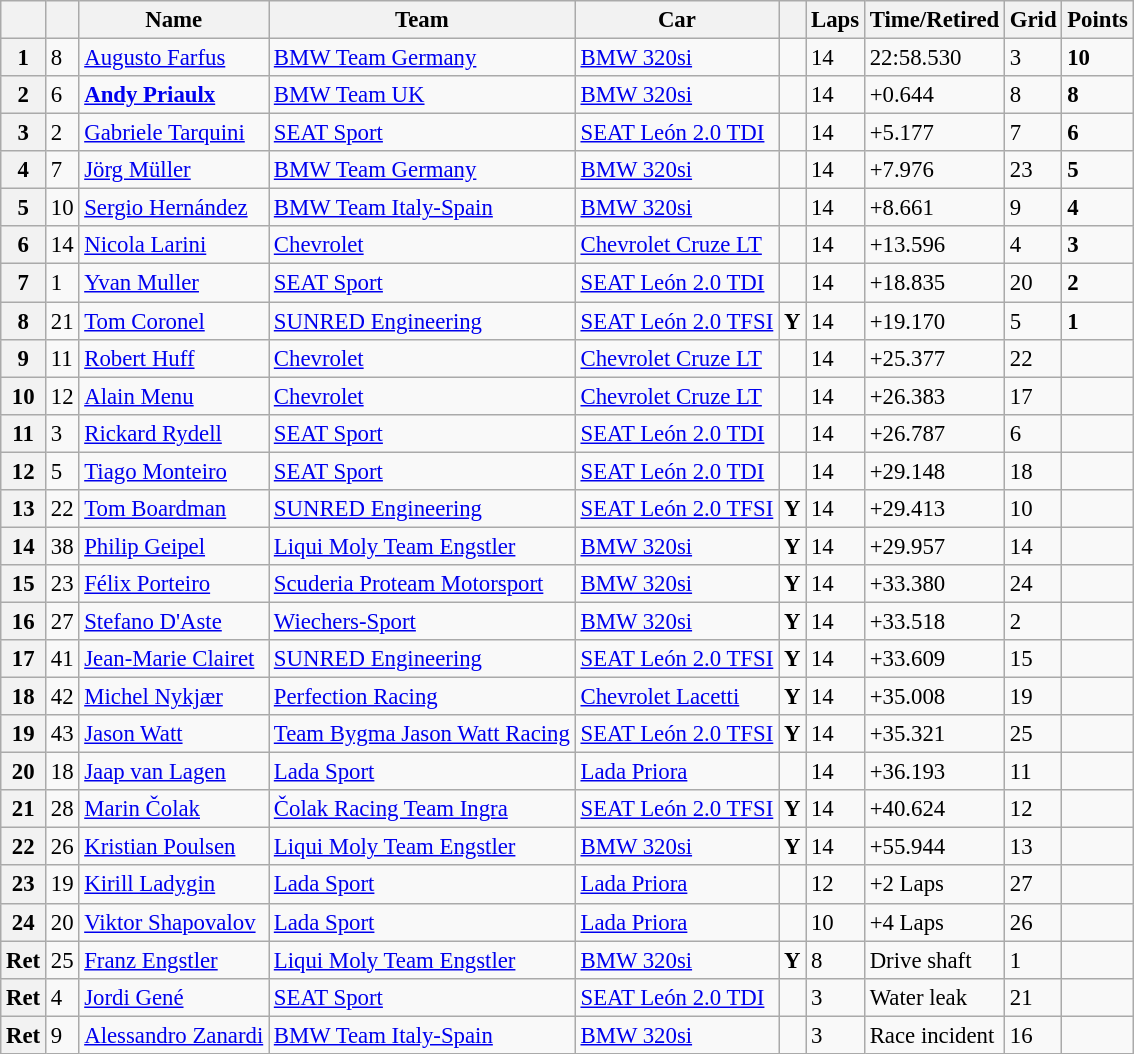<table class="wikitable sortable" style="font-size: 95%;">
<tr>
<th></th>
<th></th>
<th>Name</th>
<th>Team</th>
<th>Car</th>
<th></th>
<th>Laps</th>
<th>Time/Retired</th>
<th>Grid</th>
<th>Points</th>
</tr>
<tr>
<th>1</th>
<td>8</td>
<td> <a href='#'>Augusto Farfus</a></td>
<td><a href='#'>BMW Team Germany</a></td>
<td><a href='#'>BMW 320si</a></td>
<td></td>
<td>14</td>
<td>22:58.530</td>
<td>3</td>
<td><strong>10</strong></td>
</tr>
<tr>
<th>2</th>
<td>6</td>
<td> <strong><a href='#'>Andy Priaulx</a></strong></td>
<td><a href='#'>BMW Team UK</a></td>
<td><a href='#'>BMW 320si</a></td>
<td></td>
<td>14</td>
<td>+0.644</td>
<td>8</td>
<td><strong>8</strong></td>
</tr>
<tr>
<th>3</th>
<td>2</td>
<td> <a href='#'>Gabriele Tarquini</a></td>
<td><a href='#'>SEAT Sport</a></td>
<td><a href='#'>SEAT León 2.0 TDI</a></td>
<td></td>
<td>14</td>
<td>+5.177</td>
<td>7</td>
<td><strong>6</strong></td>
</tr>
<tr>
<th>4</th>
<td>7</td>
<td> <a href='#'>Jörg Müller</a></td>
<td><a href='#'>BMW Team Germany</a></td>
<td><a href='#'>BMW 320si</a></td>
<td></td>
<td>14</td>
<td>+7.976</td>
<td>23</td>
<td><strong>5</strong></td>
</tr>
<tr>
<th>5</th>
<td>10</td>
<td> <a href='#'>Sergio Hernández</a></td>
<td><a href='#'>BMW Team Italy-Spain</a></td>
<td><a href='#'>BMW 320si</a></td>
<td></td>
<td>14</td>
<td>+8.661</td>
<td>9</td>
<td><strong>4</strong></td>
</tr>
<tr>
<th>6</th>
<td>14</td>
<td> <a href='#'>Nicola Larini</a></td>
<td><a href='#'>Chevrolet</a></td>
<td><a href='#'>Chevrolet Cruze LT</a></td>
<td></td>
<td>14</td>
<td>+13.596</td>
<td>4</td>
<td><strong>3</strong></td>
</tr>
<tr>
<th>7</th>
<td>1</td>
<td> <a href='#'>Yvan Muller</a></td>
<td><a href='#'>SEAT Sport</a></td>
<td><a href='#'>SEAT León 2.0 TDI</a></td>
<td></td>
<td>14</td>
<td>+18.835</td>
<td>20</td>
<td><strong>2</strong></td>
</tr>
<tr>
<th>8</th>
<td>21</td>
<td> <a href='#'>Tom Coronel</a></td>
<td><a href='#'>SUNRED Engineering</a></td>
<td><a href='#'>SEAT León 2.0 TFSI</a></td>
<td align=center><strong><span>Y</span></strong></td>
<td>14</td>
<td>+19.170</td>
<td>5</td>
<td><strong>1</strong></td>
</tr>
<tr>
<th>9</th>
<td>11</td>
<td> <a href='#'>Robert Huff</a></td>
<td><a href='#'>Chevrolet</a></td>
<td><a href='#'>Chevrolet Cruze LT</a></td>
<td></td>
<td>14</td>
<td>+25.377</td>
<td>22</td>
<td></td>
</tr>
<tr>
<th>10</th>
<td>12</td>
<td> <a href='#'>Alain Menu</a></td>
<td><a href='#'>Chevrolet</a></td>
<td><a href='#'>Chevrolet Cruze LT</a></td>
<td></td>
<td>14</td>
<td>+26.383</td>
<td>17</td>
<td></td>
</tr>
<tr>
<th>11</th>
<td>3</td>
<td> <a href='#'>Rickard Rydell</a></td>
<td><a href='#'>SEAT Sport</a></td>
<td><a href='#'>SEAT León 2.0 TDI</a></td>
<td></td>
<td>14</td>
<td>+26.787</td>
<td>6</td>
<td></td>
</tr>
<tr>
<th>12</th>
<td>5</td>
<td> <a href='#'>Tiago Monteiro</a></td>
<td><a href='#'>SEAT Sport</a></td>
<td><a href='#'>SEAT León 2.0 TDI</a></td>
<td></td>
<td>14</td>
<td>+29.148</td>
<td>18</td>
<td></td>
</tr>
<tr>
<th>13</th>
<td>22</td>
<td> <a href='#'>Tom Boardman</a></td>
<td><a href='#'>SUNRED Engineering</a></td>
<td><a href='#'>SEAT León 2.0 TFSI</a></td>
<td align=center><strong><span>Y</span></strong></td>
<td>14</td>
<td>+29.413</td>
<td>10</td>
<td></td>
</tr>
<tr>
<th>14</th>
<td>38</td>
<td> <a href='#'>Philip Geipel</a></td>
<td><a href='#'>Liqui Moly Team Engstler</a></td>
<td><a href='#'>BMW 320si</a></td>
<td align=center><strong><span>Y</span></strong></td>
<td>14</td>
<td>+29.957</td>
<td>14</td>
<td></td>
</tr>
<tr>
<th>15</th>
<td>23</td>
<td> <a href='#'>Félix Porteiro</a></td>
<td><a href='#'>Scuderia Proteam Motorsport</a></td>
<td><a href='#'>BMW 320si</a></td>
<td align=center><strong><span>Y</span></strong></td>
<td>14</td>
<td>+33.380</td>
<td>24</td>
<td></td>
</tr>
<tr>
<th>16</th>
<td>27</td>
<td> <a href='#'>Stefano D'Aste</a></td>
<td><a href='#'>Wiechers-Sport</a></td>
<td><a href='#'>BMW 320si</a></td>
<td align=center><strong><span>Y</span></strong></td>
<td>14</td>
<td>+33.518</td>
<td>2</td>
<td></td>
</tr>
<tr>
<th>17</th>
<td>41</td>
<td> <a href='#'>Jean-Marie Clairet</a></td>
<td><a href='#'>SUNRED Engineering</a></td>
<td><a href='#'>SEAT León 2.0 TFSI</a></td>
<td align=center><strong><span>Y</span></strong></td>
<td>14</td>
<td>+33.609</td>
<td>15</td>
<td></td>
</tr>
<tr>
<th>18</th>
<td>42</td>
<td> <a href='#'>Michel Nykjær</a></td>
<td><a href='#'>Perfection Racing</a></td>
<td><a href='#'>Chevrolet Lacetti</a></td>
<td align=center><strong><span>Y</span></strong></td>
<td>14</td>
<td>+35.008</td>
<td>19</td>
<td></td>
</tr>
<tr>
<th>19</th>
<td>43</td>
<td> <a href='#'>Jason Watt</a></td>
<td><a href='#'>Team Bygma Jason Watt Racing</a></td>
<td><a href='#'>SEAT León 2.0 TFSI</a></td>
<td align=center><strong><span>Y</span></strong></td>
<td>14</td>
<td>+35.321</td>
<td>25</td>
<td></td>
</tr>
<tr>
<th>20</th>
<td>18</td>
<td> <a href='#'>Jaap van Lagen</a></td>
<td><a href='#'>Lada Sport</a></td>
<td><a href='#'>Lada Priora</a></td>
<td></td>
<td>14</td>
<td>+36.193</td>
<td>11</td>
<td></td>
</tr>
<tr>
<th>21</th>
<td>28</td>
<td> <a href='#'>Marin Čolak</a></td>
<td><a href='#'>Čolak Racing Team Ingra</a></td>
<td><a href='#'>SEAT León 2.0 TFSI</a></td>
<td align=center><strong><span>Y</span></strong></td>
<td>14</td>
<td>+40.624</td>
<td>12</td>
<td></td>
</tr>
<tr>
<th>22</th>
<td>26</td>
<td> <a href='#'>Kristian Poulsen</a></td>
<td><a href='#'>Liqui Moly Team Engstler</a></td>
<td><a href='#'>BMW 320si</a></td>
<td align=center><strong><span>Y</span></strong></td>
<td>14</td>
<td>+55.944</td>
<td>13</td>
<td></td>
</tr>
<tr>
<th>23</th>
<td>19</td>
<td> <a href='#'>Kirill Ladygin</a></td>
<td><a href='#'>Lada Sport</a></td>
<td><a href='#'>Lada Priora</a></td>
<td></td>
<td>12</td>
<td>+2 Laps</td>
<td>27</td>
<td></td>
</tr>
<tr>
<th>24</th>
<td>20</td>
<td> <a href='#'>Viktor Shapovalov</a></td>
<td><a href='#'>Lada Sport</a></td>
<td><a href='#'>Lada Priora</a></td>
<td></td>
<td>10</td>
<td>+4 Laps</td>
<td>26</td>
<td></td>
</tr>
<tr>
<th>Ret</th>
<td>25</td>
<td> <a href='#'>Franz Engstler</a></td>
<td><a href='#'>Liqui Moly Team Engstler</a></td>
<td><a href='#'>BMW 320si</a></td>
<td align=center><strong><span>Y</span></strong></td>
<td>8</td>
<td>Drive shaft</td>
<td>1</td>
<td></td>
</tr>
<tr>
<th>Ret</th>
<td>4</td>
<td> <a href='#'>Jordi Gené</a></td>
<td><a href='#'>SEAT Sport</a></td>
<td><a href='#'>SEAT León 2.0 TDI</a></td>
<td></td>
<td>3</td>
<td>Water leak</td>
<td>21</td>
<td></td>
</tr>
<tr>
<th>Ret</th>
<td>9</td>
<td> <a href='#'>Alessandro Zanardi</a></td>
<td><a href='#'>BMW Team Italy-Spain</a></td>
<td><a href='#'>BMW 320si</a></td>
<td></td>
<td>3</td>
<td>Race incident</td>
<td>16</td>
<td></td>
</tr>
</table>
